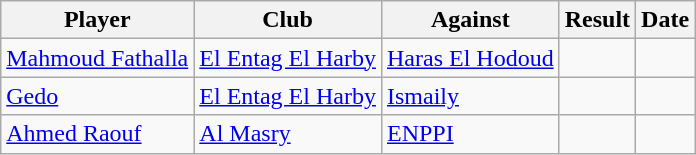<table class="wikitable">
<tr>
<th>Player</th>
<th>Club</th>
<th>Against</th>
<th align="center">Result</th>
<th>Date</th>
</tr>
<tr>
<td> <a href='#'>Mahmoud Fathalla</a></td>
<td><a href='#'>El Entag El Harby</a></td>
<td><a href='#'>Haras El Hodoud</a></td>
<td align="center"></td>
<td></td>
</tr>
<tr>
<td> <a href='#'>Gedo</a></td>
<td><a href='#'>El Entag El Harby</a></td>
<td><a href='#'>Ismaily</a></td>
<td align="center"></td>
<td></td>
</tr>
<tr>
<td> <a href='#'>Ahmed Raouf</a></td>
<td><a href='#'>Al Masry</a></td>
<td><a href='#'>ENPPI</a></td>
<td align="center"></td>
<td></td>
</tr>
</table>
